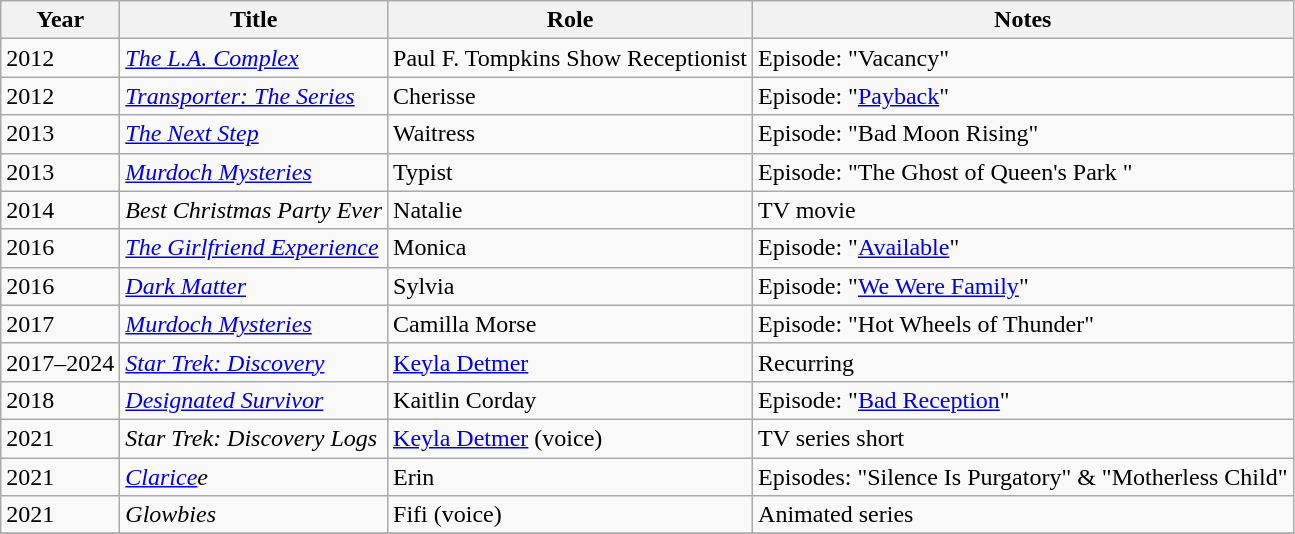<table class="wikitable sortable">
<tr>
<th>Year</th>
<th>Title</th>
<th>Role</th>
<th class="unsortable">Notes</th>
</tr>
<tr>
<td>2012</td>
<td data-sort-value="L.A. Complex, The"><em><a href='#'>The L.A. Complex</a></em></td>
<td>Paul F. Tompkins Show Receptionist</td>
<td>Episode: "Vacancy"</td>
</tr>
<tr>
<td>2012</td>
<td><em><a href='#'>Transporter: The Series</a></em></td>
<td>Cherisse</td>
<td>Episode: "<a href='#'>Payback</a>"</td>
</tr>
<tr>
<td>2013</td>
<td data-sort-value="Next Step, The"><em><a href='#'>The Next Step</a></em></td>
<td>Waitress</td>
<td>Episode: "Bad Moon Rising"</td>
</tr>
<tr>
<td>2013</td>
<td><em><a href='#'>Murdoch Mysteries</a></em></td>
<td>Typist</td>
<td>Episode: "The Ghost of Queen's Park "</td>
</tr>
<tr>
<td>2014</td>
<td><em>Best Christmas Party Ever</em></td>
<td>Natalie</td>
<td>TV movie</td>
</tr>
<tr>
<td>2016</td>
<td data-sort-value="Girlfriend Experience, The"><em><a href='#'>The Girlfriend Experience</a></em></td>
<td>Monica</td>
<td>Episode: "<a href='#'>Available</a>"</td>
</tr>
<tr>
<td>2016</td>
<td><em><a href='#'>Dark Matter</a></em></td>
<td>Sylvia</td>
<td>Episode: "<a href='#'>We Were Family</a>"</td>
</tr>
<tr>
<td>2017</td>
<td><em><a href='#'>Murdoch Mysteries</a></em></td>
<td>Camilla Morse</td>
<td>Episode: "Hot Wheels of Thunder"</td>
</tr>
<tr>
<td>2017–2024</td>
<td><em><a href='#'>Star Trek: Discovery</a></em></td>
<td><a href='#'>Keyla Detmer</a></td>
<td>Recurring</td>
</tr>
<tr>
<td>2018</td>
<td><em><a href='#'>Designated Survivor</a></em></td>
<td>Kaitlin Corday</td>
<td>Episode: "<a href='#'>Bad Reception</a>"</td>
</tr>
<tr>
<td>2021</td>
<td><em>Star Trek: Discovery Logs</em></td>
<td><a href='#'>Keyla Detmer</a> (voice)</td>
<td>TV series short</td>
</tr>
<tr>
<td>2021</td>
<td><em><a href='#'>Clarice</a>e</em></td>
<td>Erin</td>
<td>Episodes: "Silence Is Purgatory" & "Motherless Child"</td>
</tr>
<tr>
<td>2021</td>
<td><em>Glowbies</em></td>
<td>Fifi (voice)</td>
<td>Animated series</td>
</tr>
<tr>
</tr>
</table>
